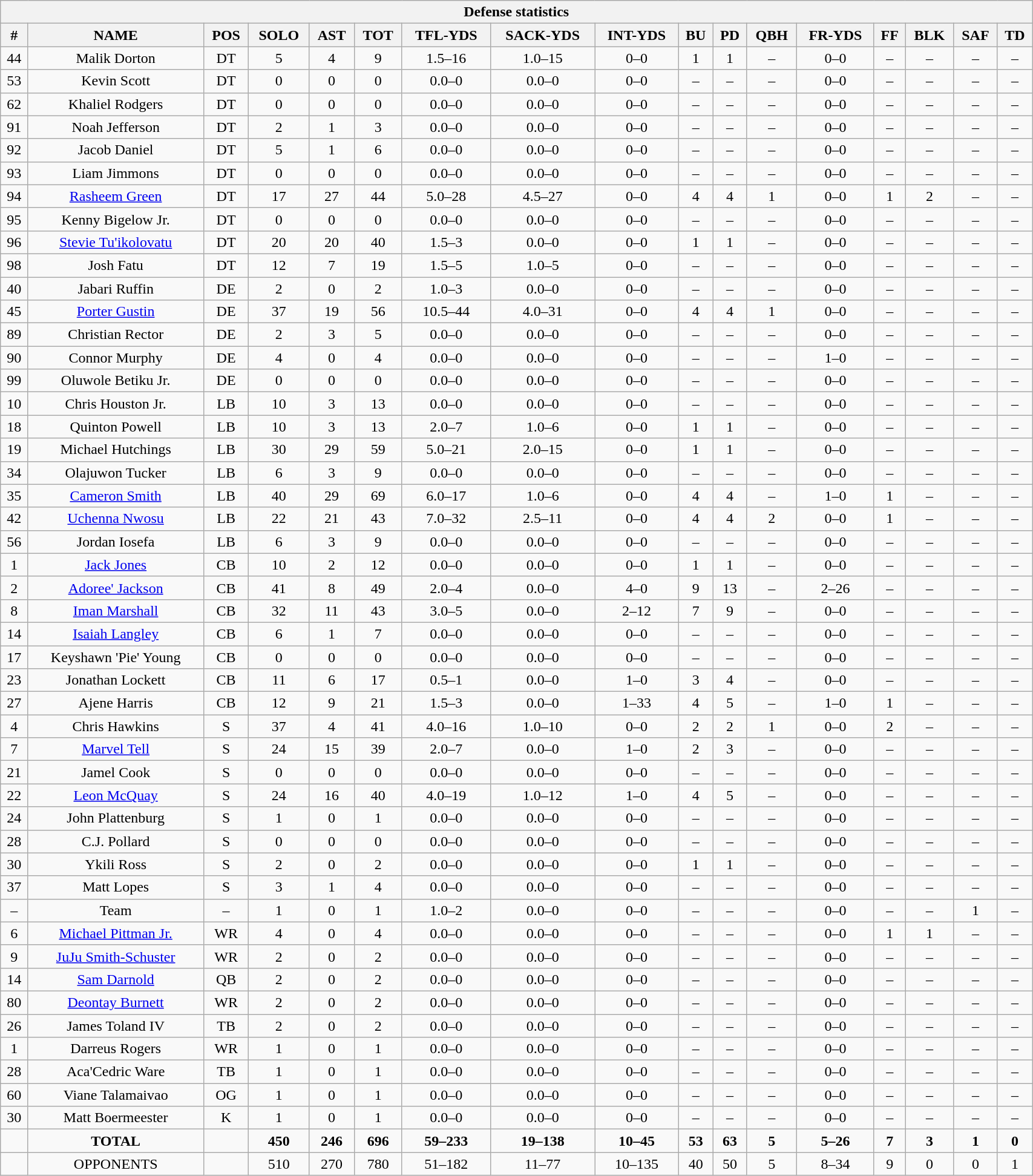<table style="width:90%; text-align:center;" class="wikitable collapsible collapsed">
<tr>
<th colspan="17">Defense statistics</th>
</tr>
<tr>
<th>#</th>
<th>NAME</th>
<th>POS</th>
<th>SOLO</th>
<th>AST</th>
<th>TOT</th>
<th>TFL-YDS</th>
<th>SACK-YDS</th>
<th>INT-YDS</th>
<th>BU</th>
<th>PD</th>
<th>QBH</th>
<th>FR-YDS</th>
<th>FF</th>
<th>BLK</th>
<th>SAF</th>
<th>TD</th>
</tr>
<tr>
<td>44</td>
<td>Malik Dorton</td>
<td>DT</td>
<td>5</td>
<td>4</td>
<td>9</td>
<td>1.5–16</td>
<td>1.0–15</td>
<td>0–0</td>
<td>1</td>
<td>1</td>
<td>–</td>
<td>0–0</td>
<td>–</td>
<td>–</td>
<td>–</td>
<td>–</td>
</tr>
<tr>
<td>53</td>
<td>Kevin Scott</td>
<td>DT</td>
<td>0</td>
<td>0</td>
<td>0</td>
<td>0.0–0</td>
<td>0.0–0</td>
<td>0–0</td>
<td>–</td>
<td>–</td>
<td>–</td>
<td>0–0</td>
<td>–</td>
<td>–</td>
<td>–</td>
<td>–</td>
</tr>
<tr>
<td>62</td>
<td>Khaliel Rodgers</td>
<td>DT</td>
<td>0</td>
<td>0</td>
<td>0</td>
<td>0.0–0</td>
<td>0.0–0</td>
<td>0–0</td>
<td>–</td>
<td>–</td>
<td>–</td>
<td>0–0</td>
<td>–</td>
<td>–</td>
<td>–</td>
<td>–</td>
</tr>
<tr>
<td>91</td>
<td>Noah Jefferson</td>
<td>DT</td>
<td>2</td>
<td>1</td>
<td>3</td>
<td>0.0–0</td>
<td>0.0–0</td>
<td>0–0</td>
<td>–</td>
<td>–</td>
<td>–</td>
<td>0–0</td>
<td>–</td>
<td>–</td>
<td>–</td>
<td>–</td>
</tr>
<tr>
<td>92</td>
<td>Jacob Daniel</td>
<td>DT</td>
<td>5</td>
<td>1</td>
<td>6</td>
<td>0.0–0</td>
<td>0.0–0</td>
<td>0–0</td>
<td>–</td>
<td>–</td>
<td>–</td>
<td>0–0</td>
<td>–</td>
<td>–</td>
<td>–</td>
<td>–</td>
</tr>
<tr>
<td>93</td>
<td>Liam Jimmons</td>
<td>DT</td>
<td>0</td>
<td>0</td>
<td>0</td>
<td>0.0–0</td>
<td>0.0–0</td>
<td>0–0</td>
<td>–</td>
<td>–</td>
<td>–</td>
<td>0–0</td>
<td>–</td>
<td>–</td>
<td>–</td>
<td>–</td>
</tr>
<tr>
<td>94</td>
<td><a href='#'>Rasheem Green</a></td>
<td>DT</td>
<td>17</td>
<td>27</td>
<td>44</td>
<td>5.0–28</td>
<td>4.5–27</td>
<td>0–0</td>
<td>4</td>
<td>4</td>
<td>1</td>
<td>0–0</td>
<td>1</td>
<td>2</td>
<td>–</td>
<td>–</td>
</tr>
<tr>
<td>95</td>
<td>Kenny Bigelow Jr.</td>
<td>DT</td>
<td>0</td>
<td>0</td>
<td>0</td>
<td>0.0–0</td>
<td>0.0–0</td>
<td>0–0</td>
<td>–</td>
<td>–</td>
<td>–</td>
<td>0–0</td>
<td>–</td>
<td>–</td>
<td>–</td>
<td>–</td>
</tr>
<tr>
<td>96</td>
<td><a href='#'>Stevie Tu'ikolovatu</a></td>
<td>DT</td>
<td>20</td>
<td>20</td>
<td>40</td>
<td>1.5–3</td>
<td>0.0–0</td>
<td>0–0</td>
<td>1</td>
<td>1</td>
<td>–</td>
<td>0–0</td>
<td>–</td>
<td>–</td>
<td>–</td>
<td>–</td>
</tr>
<tr>
<td>98</td>
<td>Josh Fatu</td>
<td>DT</td>
<td>12</td>
<td>7</td>
<td>19</td>
<td>1.5–5</td>
<td>1.0–5</td>
<td>0–0</td>
<td>–</td>
<td>–</td>
<td>–</td>
<td>0–0</td>
<td>–</td>
<td>–</td>
<td>–</td>
<td>–</td>
</tr>
<tr>
<td>40</td>
<td>Jabari Ruffin</td>
<td>DE</td>
<td>2</td>
<td>0</td>
<td>2</td>
<td>1.0–3</td>
<td>0.0–0</td>
<td>0–0</td>
<td>–</td>
<td>–</td>
<td>–</td>
<td>0–0</td>
<td>–</td>
<td>–</td>
<td>–</td>
<td>–</td>
</tr>
<tr>
<td>45</td>
<td><a href='#'>Porter Gustin</a></td>
<td>DE</td>
<td>37</td>
<td>19</td>
<td>56</td>
<td>10.5–44</td>
<td>4.0–31</td>
<td>0–0</td>
<td>4</td>
<td>4</td>
<td>1</td>
<td>0–0</td>
<td>–</td>
<td>–</td>
<td>–</td>
<td>–</td>
</tr>
<tr>
<td>89</td>
<td>Christian Rector</td>
<td>DE</td>
<td>2</td>
<td>3</td>
<td>5</td>
<td>0.0–0</td>
<td>0.0–0</td>
<td>0–0</td>
<td>–</td>
<td>–</td>
<td>–</td>
<td>0–0</td>
<td>–</td>
<td>–</td>
<td>–</td>
<td>–</td>
</tr>
<tr>
<td>90</td>
<td>Connor Murphy</td>
<td>DE</td>
<td>4</td>
<td>0</td>
<td>4</td>
<td>0.0–0</td>
<td>0.0–0</td>
<td>0–0</td>
<td>–</td>
<td>–</td>
<td>–</td>
<td>1–0</td>
<td>–</td>
<td>–</td>
<td>–</td>
<td>–</td>
</tr>
<tr>
<td>99</td>
<td>Oluwole Betiku Jr.</td>
<td>DE</td>
<td>0</td>
<td>0</td>
<td>0</td>
<td>0.0–0</td>
<td>0.0–0</td>
<td>0–0</td>
<td>–</td>
<td>–</td>
<td>–</td>
<td>0–0</td>
<td>–</td>
<td>–</td>
<td>–</td>
<td>–</td>
</tr>
<tr>
<td>10</td>
<td>Chris Houston Jr.</td>
<td>LB</td>
<td>10</td>
<td>3</td>
<td>13</td>
<td>0.0–0</td>
<td>0.0–0</td>
<td>0–0</td>
<td>–</td>
<td>–</td>
<td>–</td>
<td>0–0</td>
<td>–</td>
<td>–</td>
<td>–</td>
<td>–</td>
</tr>
<tr>
<td>18</td>
<td>Quinton Powell</td>
<td>LB</td>
<td>10</td>
<td>3</td>
<td>13</td>
<td>2.0–7</td>
<td>1.0–6</td>
<td>0–0</td>
<td>1</td>
<td>1</td>
<td>–</td>
<td>0–0</td>
<td>–</td>
<td>–</td>
<td>–</td>
<td>–</td>
</tr>
<tr>
<td>19</td>
<td>Michael Hutchings</td>
<td>LB</td>
<td>30</td>
<td>29</td>
<td>59</td>
<td>5.0–21</td>
<td>2.0–15</td>
<td>0–0</td>
<td>1</td>
<td>1</td>
<td>–</td>
<td>0–0</td>
<td>–</td>
<td>–</td>
<td>–</td>
<td>–</td>
</tr>
<tr>
<td>34</td>
<td>Olajuwon Tucker</td>
<td>LB</td>
<td>6</td>
<td>3</td>
<td>9</td>
<td>0.0–0</td>
<td>0.0–0</td>
<td>0–0</td>
<td>–</td>
<td>–</td>
<td>–</td>
<td>0–0</td>
<td>–</td>
<td>–</td>
<td>–</td>
<td>–</td>
</tr>
<tr>
<td>35</td>
<td><a href='#'>Cameron Smith</a></td>
<td>LB</td>
<td>40</td>
<td>29</td>
<td>69</td>
<td>6.0–17</td>
<td>1.0–6</td>
<td>0–0</td>
<td>4</td>
<td>4</td>
<td>–</td>
<td>1–0</td>
<td>1</td>
<td>–</td>
<td>–</td>
<td>–</td>
</tr>
<tr>
<td>42</td>
<td><a href='#'>Uchenna Nwosu</a></td>
<td>LB</td>
<td>22</td>
<td>21</td>
<td>43</td>
<td>7.0–32</td>
<td>2.5–11</td>
<td>0–0</td>
<td>4</td>
<td>4</td>
<td>2</td>
<td>0–0</td>
<td>1</td>
<td>–</td>
<td>–</td>
<td>–</td>
</tr>
<tr>
<td>56</td>
<td>Jordan Iosefa</td>
<td>LB</td>
<td>6</td>
<td>3</td>
<td>9</td>
<td>0.0–0</td>
<td>0.0–0</td>
<td>0–0</td>
<td>–</td>
<td>–</td>
<td>–</td>
<td>0–0</td>
<td>–</td>
<td>–</td>
<td>–</td>
<td>–</td>
</tr>
<tr>
<td>1</td>
<td><a href='#'>Jack Jones</a></td>
<td>CB</td>
<td>10</td>
<td>2</td>
<td>12</td>
<td>0.0–0</td>
<td>0.0–0</td>
<td>0–0</td>
<td>1</td>
<td>1</td>
<td>–</td>
<td>0–0</td>
<td>–</td>
<td>–</td>
<td>–</td>
<td>–</td>
</tr>
<tr>
<td>2</td>
<td><a href='#'>Adoree' Jackson</a></td>
<td>CB</td>
<td>41</td>
<td>8</td>
<td>49</td>
<td>2.0–4</td>
<td>0.0–0</td>
<td>4–0</td>
<td>9</td>
<td>13</td>
<td>–</td>
<td>2–26</td>
<td>–</td>
<td>–</td>
<td>–</td>
<td>–</td>
</tr>
<tr>
<td>8</td>
<td><a href='#'>Iman Marshall</a></td>
<td>CB</td>
<td>32</td>
<td>11</td>
<td>43</td>
<td>3.0–5</td>
<td>0.0–0</td>
<td>2–12</td>
<td>7</td>
<td>9</td>
<td>–</td>
<td>0–0</td>
<td>–</td>
<td>–</td>
<td>–</td>
<td>–</td>
</tr>
<tr>
<td>14</td>
<td><a href='#'>Isaiah Langley</a></td>
<td>CB</td>
<td>6</td>
<td>1</td>
<td>7</td>
<td>0.0–0</td>
<td>0.0–0</td>
<td>0–0</td>
<td>–</td>
<td>–</td>
<td>–</td>
<td>0–0</td>
<td>–</td>
<td>–</td>
<td>–</td>
<td>–</td>
</tr>
<tr>
<td>17</td>
<td>Keyshawn 'Pie' Young</td>
<td>CB</td>
<td>0</td>
<td>0</td>
<td>0</td>
<td>0.0–0</td>
<td>0.0–0</td>
<td>0–0</td>
<td>–</td>
<td>–</td>
<td>–</td>
<td>0–0</td>
<td>–</td>
<td>–</td>
<td>–</td>
<td>–</td>
</tr>
<tr>
<td>23</td>
<td>Jonathan Lockett</td>
<td>CB</td>
<td>11</td>
<td>6</td>
<td>17</td>
<td>0.5–1</td>
<td>0.0–0</td>
<td>1–0</td>
<td>3</td>
<td>4</td>
<td>–</td>
<td>0–0</td>
<td>–</td>
<td>–</td>
<td>–</td>
<td>–</td>
</tr>
<tr>
<td>27</td>
<td>Ajene Harris</td>
<td>CB</td>
<td>12</td>
<td>9</td>
<td>21</td>
<td>1.5–3</td>
<td>0.0–0</td>
<td>1–33</td>
<td>4</td>
<td>5</td>
<td>–</td>
<td>1–0</td>
<td>1</td>
<td>–</td>
<td>–</td>
<td>–</td>
</tr>
<tr>
<td>4</td>
<td>Chris Hawkins</td>
<td>S</td>
<td>37</td>
<td>4</td>
<td>41</td>
<td>4.0–16</td>
<td>1.0–10</td>
<td>0–0</td>
<td>2</td>
<td>2</td>
<td>1</td>
<td>0–0</td>
<td>2</td>
<td>–</td>
<td>–</td>
<td>–</td>
</tr>
<tr>
<td>7</td>
<td><a href='#'>Marvel Tell</a></td>
<td>S</td>
<td>24</td>
<td>15</td>
<td>39</td>
<td>2.0–7</td>
<td>0.0–0</td>
<td>1–0</td>
<td>2</td>
<td>3</td>
<td>–</td>
<td>0–0</td>
<td>–</td>
<td>–</td>
<td>–</td>
<td>–</td>
</tr>
<tr>
<td>21</td>
<td>Jamel Cook</td>
<td>S</td>
<td>0</td>
<td>0</td>
<td>0</td>
<td>0.0–0</td>
<td>0.0–0</td>
<td>0–0</td>
<td>–</td>
<td>–</td>
<td>–</td>
<td>0–0</td>
<td>–</td>
<td>–</td>
<td>–</td>
<td>–</td>
</tr>
<tr>
<td>22</td>
<td><a href='#'>Leon McQuay</a></td>
<td>S</td>
<td>24</td>
<td>16</td>
<td>40</td>
<td>4.0–19</td>
<td>1.0–12</td>
<td>1–0</td>
<td>4</td>
<td>5</td>
<td>–</td>
<td>0–0</td>
<td>–</td>
<td>–</td>
<td>–</td>
<td>–</td>
</tr>
<tr>
<td>24</td>
<td>John Plattenburg</td>
<td>S</td>
<td>1</td>
<td>0</td>
<td>1</td>
<td>0.0–0</td>
<td>0.0–0</td>
<td>0–0</td>
<td>–</td>
<td>–</td>
<td>–</td>
<td>0–0</td>
<td>–</td>
<td>–</td>
<td>–</td>
<td>–</td>
</tr>
<tr>
<td>28</td>
<td>C.J. Pollard</td>
<td>S</td>
<td>0</td>
<td>0</td>
<td>0</td>
<td>0.0–0</td>
<td>0.0–0</td>
<td>0–0</td>
<td>–</td>
<td>–</td>
<td>–</td>
<td>0–0</td>
<td>–</td>
<td>–</td>
<td>–</td>
<td>–</td>
</tr>
<tr>
<td>30</td>
<td>Ykili Ross</td>
<td>S</td>
<td>2</td>
<td>0</td>
<td>2</td>
<td>0.0–0</td>
<td>0.0–0</td>
<td>0–0</td>
<td>1</td>
<td>1</td>
<td>–</td>
<td>0–0</td>
<td>–</td>
<td>–</td>
<td>–</td>
<td>–</td>
</tr>
<tr>
<td>37</td>
<td>Matt Lopes</td>
<td>S</td>
<td>3</td>
<td>1</td>
<td>4</td>
<td>0.0–0</td>
<td>0.0–0</td>
<td>0–0</td>
<td>–</td>
<td>–</td>
<td>–</td>
<td>0–0</td>
<td>–</td>
<td>–</td>
<td>–</td>
<td>–</td>
</tr>
<tr>
<td>–</td>
<td>Team</td>
<td>–</td>
<td>1</td>
<td>0</td>
<td>1</td>
<td>1.0–2</td>
<td>0.0–0</td>
<td>0–0</td>
<td>–</td>
<td>–</td>
<td>–</td>
<td>0–0</td>
<td>–</td>
<td>–</td>
<td>1</td>
<td>–</td>
</tr>
<tr>
<td>6</td>
<td><a href='#'>Michael Pittman Jr.</a></td>
<td>WR</td>
<td>4</td>
<td>0</td>
<td>4</td>
<td>0.0–0</td>
<td>0.0–0</td>
<td>0–0</td>
<td>–</td>
<td>–</td>
<td>–</td>
<td>0–0</td>
<td>1</td>
<td>1</td>
<td>–</td>
<td>–</td>
</tr>
<tr>
<td>9</td>
<td><a href='#'>JuJu Smith-Schuster</a></td>
<td>WR</td>
<td>2</td>
<td>0</td>
<td>2</td>
<td>0.0–0</td>
<td>0.0–0</td>
<td>0–0</td>
<td>–</td>
<td>–</td>
<td>–</td>
<td>0–0</td>
<td>–</td>
<td>–</td>
<td>–</td>
<td>–</td>
</tr>
<tr>
<td>14</td>
<td><a href='#'>Sam Darnold</a></td>
<td>QB</td>
<td>2</td>
<td>0</td>
<td>2</td>
<td>0.0–0</td>
<td>0.0–0</td>
<td>0–0</td>
<td>–</td>
<td>–</td>
<td>–</td>
<td>0–0</td>
<td>–</td>
<td>–</td>
<td>–</td>
<td>–</td>
</tr>
<tr>
<td>80</td>
<td><a href='#'>Deontay Burnett</a></td>
<td>WR</td>
<td>2</td>
<td>0</td>
<td>2</td>
<td>0.0–0</td>
<td>0.0–0</td>
<td>0–0</td>
<td>–</td>
<td>–</td>
<td>–</td>
<td>0–0</td>
<td>–</td>
<td>–</td>
<td>–</td>
<td>–</td>
</tr>
<tr>
<td>26</td>
<td>James Toland IV</td>
<td>TB</td>
<td>2</td>
<td>0</td>
<td>2</td>
<td>0.0–0</td>
<td>0.0–0</td>
<td>0–0</td>
<td>–</td>
<td>–</td>
<td>–</td>
<td>0–0</td>
<td>–</td>
<td>–</td>
<td>–</td>
<td>–</td>
</tr>
<tr>
<td>1</td>
<td>Darreus Rogers</td>
<td>WR</td>
<td>1</td>
<td>0</td>
<td>1</td>
<td>0.0–0</td>
<td>0.0–0</td>
<td>0–0</td>
<td>–</td>
<td>–</td>
<td>–</td>
<td>0–0</td>
<td>–</td>
<td>–</td>
<td>–</td>
<td>–</td>
</tr>
<tr>
<td>28</td>
<td>Aca'Cedric Ware</td>
<td>TB</td>
<td>1</td>
<td>0</td>
<td>1</td>
<td>0.0–0</td>
<td>0.0–0</td>
<td>0–0</td>
<td>–</td>
<td>–</td>
<td>–</td>
<td>0–0</td>
<td>–</td>
<td>–</td>
<td>–</td>
<td>–</td>
</tr>
<tr>
<td>60</td>
<td>Viane Talamaivao</td>
<td>OG</td>
<td>1</td>
<td>0</td>
<td>1</td>
<td>0.0–0</td>
<td>0.0–0</td>
<td>0–0</td>
<td>–</td>
<td>–</td>
<td>–</td>
<td>0–0</td>
<td>–</td>
<td>–</td>
<td>–</td>
<td>–</td>
</tr>
<tr>
<td>30</td>
<td>Matt Boermeester</td>
<td>K</td>
<td>1</td>
<td>0</td>
<td>1</td>
<td>0.0–0</td>
<td>0.0–0</td>
<td>0–0</td>
<td>–</td>
<td>–</td>
<td>–</td>
<td>0–0</td>
<td>–</td>
<td>–</td>
<td>–</td>
<td>–</td>
</tr>
<tr>
<td></td>
<td><strong>TOTAL</strong></td>
<td></td>
<td><strong>450</strong></td>
<td><strong>246</strong></td>
<td><strong>696</strong></td>
<td><strong>59–233</strong></td>
<td><strong>19–138</strong></td>
<td><strong>10–45</strong></td>
<td><strong>53</strong></td>
<td><strong>63</strong></td>
<td><strong>5</strong></td>
<td><strong>5–26</strong></td>
<td><strong>7</strong></td>
<td><strong>3</strong></td>
<td><strong>1</strong></td>
<td><strong>0</strong></td>
</tr>
<tr>
<td></td>
<td>OPPONENTS</td>
<td></td>
<td>510</td>
<td>270</td>
<td>780</td>
<td>51–182</td>
<td>11–77</td>
<td>10–135</td>
<td>40</td>
<td>50</td>
<td>5</td>
<td>8–34</td>
<td>9</td>
<td>0</td>
<td>0</td>
<td>1</td>
</tr>
</table>
